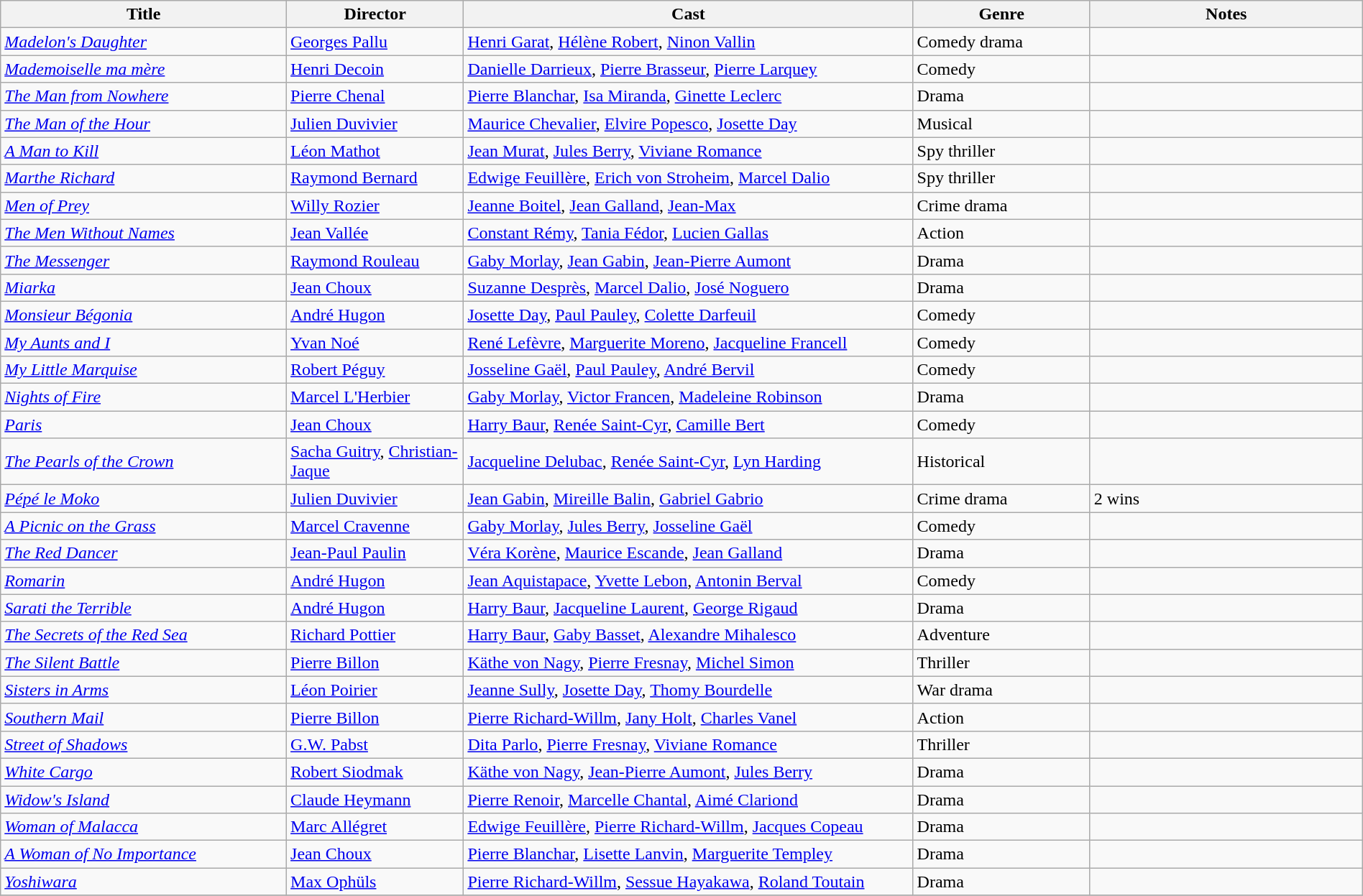<table class="wikitable" style="width:100%;">
<tr>
<th style="width:21%;">Title</th>
<th style="width:13%;">Director</th>
<th style="width:33%;">Cast</th>
<th style="width:13%;">Genre</th>
<th style="width:20%;">Notes</th>
</tr>
<tr>
<td><em><a href='#'>Madelon's Daughter</a></em></td>
<td><a href='#'>Georges Pallu</a></td>
<td><a href='#'>Henri Garat</a>, <a href='#'>Hélène Robert</a>, <a href='#'>Ninon Vallin</a></td>
<td>Comedy drama</td>
<td></td>
</tr>
<tr>
<td><em><a href='#'>Mademoiselle ma mère</a></em></td>
<td><a href='#'>Henri Decoin </a></td>
<td><a href='#'>Danielle Darrieux</a>, <a href='#'>Pierre Brasseur</a>, <a href='#'>Pierre Larquey</a></td>
<td>Comedy</td>
<td></td>
</tr>
<tr>
<td><em><a href='#'>The Man from Nowhere</a></em></td>
<td><a href='#'>Pierre Chenal</a></td>
<td><a href='#'>Pierre Blanchar</a>, <a href='#'>Isa Miranda</a>, <a href='#'>Ginette Leclerc</a></td>
<td>Drama</td>
<td></td>
</tr>
<tr>
<td><em><a href='#'>The Man of the Hour</a></em></td>
<td><a href='#'>Julien Duvivier</a></td>
<td><a href='#'>Maurice Chevalier</a>, <a href='#'>Elvire Popesco</a>, <a href='#'>Josette Day</a></td>
<td>Musical</td>
<td></td>
</tr>
<tr>
<td><em><a href='#'>A Man to Kill</a></em></td>
<td><a href='#'>Léon Mathot</a></td>
<td><a href='#'>Jean Murat</a>, <a href='#'>Jules Berry</a>, <a href='#'>Viviane Romance</a></td>
<td>Spy thriller</td>
<td></td>
</tr>
<tr>
<td><em><a href='#'>Marthe Richard</a></em></td>
<td><a href='#'>Raymond Bernard</a></td>
<td><a href='#'>Edwige Feuillère</a>, <a href='#'>Erich von Stroheim</a>, <a href='#'>Marcel Dalio</a></td>
<td>Spy thriller</td>
<td></td>
</tr>
<tr>
<td><em><a href='#'>Men of Prey</a></em></td>
<td><a href='#'>Willy Rozier</a></td>
<td><a href='#'>Jeanne Boitel</a>, <a href='#'>Jean Galland</a>, <a href='#'>Jean-Max</a></td>
<td>Crime drama</td>
<td></td>
</tr>
<tr>
<td><em><a href='#'>The Men Without Names</a></em></td>
<td><a href='#'>Jean Vallée</a></td>
<td><a href='#'>Constant Rémy</a>, <a href='#'>Tania Fédor</a>, <a href='#'>Lucien Gallas</a></td>
<td>Action</td>
<td></td>
</tr>
<tr>
<td><em><a href='#'>The Messenger</a></em></td>
<td><a href='#'>Raymond Rouleau</a></td>
<td><a href='#'>Gaby Morlay</a>, <a href='#'>Jean Gabin</a>, <a href='#'>Jean-Pierre Aumont</a></td>
<td>Drama</td>
<td></td>
</tr>
<tr>
<td><em><a href='#'>Miarka</a></em></td>
<td><a href='#'>Jean Choux</a></td>
<td><a href='#'>Suzanne Desprès</a>, <a href='#'>Marcel Dalio</a>, <a href='#'>José Noguero</a></td>
<td>Drama</td>
<td></td>
</tr>
<tr>
<td><em><a href='#'>Monsieur Bégonia</a></em></td>
<td><a href='#'>André Hugon</a></td>
<td><a href='#'>Josette Day</a>, <a href='#'>Paul Pauley</a>, <a href='#'>Colette Darfeuil</a></td>
<td>Comedy</td>
<td></td>
</tr>
<tr>
<td><em><a href='#'>My Aunts and I</a></em></td>
<td><a href='#'>Yvan Noé </a></td>
<td><a href='#'>René Lefèvre</a>, <a href='#'>Marguerite Moreno</a>, <a href='#'>Jacqueline Francell</a></td>
<td>Comedy</td>
<td></td>
</tr>
<tr>
<td><em><a href='#'>My Little Marquise</a></em></td>
<td><a href='#'>Robert Péguy </a></td>
<td><a href='#'>Josseline Gaël</a>, <a href='#'>Paul Pauley</a>, <a href='#'>André Bervil</a></td>
<td>Comedy</td>
<td></td>
</tr>
<tr>
<td><em><a href='#'>Nights of Fire</a></em></td>
<td><a href='#'>Marcel L'Herbier</a></td>
<td><a href='#'>Gaby Morlay</a>, <a href='#'>Victor Francen</a>, <a href='#'>Madeleine Robinson</a></td>
<td>Drama</td>
<td></td>
</tr>
<tr>
<td><em><a href='#'>Paris</a></em></td>
<td><a href='#'>Jean Choux</a></td>
<td><a href='#'>Harry Baur</a>, <a href='#'>Renée Saint-Cyr</a>, <a href='#'>Camille Bert</a></td>
<td>Comedy</td>
<td></td>
</tr>
<tr>
<td><em><a href='#'>The Pearls of the Crown</a></em></td>
<td><a href='#'>Sacha Guitry</a>, <a href='#'>Christian-Jaque </a></td>
<td><a href='#'>Jacqueline Delubac</a>, <a href='#'>Renée Saint-Cyr</a>, <a href='#'>Lyn Harding</a></td>
<td>Historical</td>
<td></td>
</tr>
<tr>
<td><em><a href='#'>Pépé le Moko</a></em></td>
<td><a href='#'>Julien Duvivier</a></td>
<td><a href='#'>Jean Gabin</a>, <a href='#'>Mireille Balin</a>, <a href='#'>Gabriel Gabrio</a></td>
<td>Crime drama</td>
<td>2 wins</td>
</tr>
<tr>
<td><em><a href='#'>A Picnic on the Grass</a></em></td>
<td><a href='#'>Marcel Cravenne</a></td>
<td><a href='#'>Gaby Morlay</a>, <a href='#'>Jules Berry</a>, <a href='#'>Josseline Gaël</a></td>
<td>Comedy</td>
<td></td>
</tr>
<tr>
<td><em><a href='#'>The Red Dancer</a></em></td>
<td><a href='#'>Jean-Paul Paulin</a></td>
<td><a href='#'>Véra Korène</a>, <a href='#'>Maurice Escande</a>, <a href='#'>Jean Galland</a></td>
<td>Drama</td>
<td></td>
</tr>
<tr>
<td><em><a href='#'>Romarin</a></em></td>
<td><a href='#'>André Hugon</a></td>
<td><a href='#'>Jean Aquistapace</a>, <a href='#'>Yvette Lebon</a>, <a href='#'>Antonin Berval</a></td>
<td>Comedy</td>
<td></td>
</tr>
<tr>
<td><em><a href='#'>Sarati the Terrible</a></em></td>
<td><a href='#'>André Hugon </a></td>
<td><a href='#'>Harry Baur</a>, <a href='#'>Jacqueline Laurent</a>, <a href='#'>George Rigaud</a></td>
<td>Drama</td>
<td></td>
</tr>
<tr>
<td><em><a href='#'>The Secrets of the Red Sea</a></em></td>
<td><a href='#'>Richard Pottier</a></td>
<td><a href='#'>Harry Baur</a>, <a href='#'>Gaby Basset</a>, <a href='#'>Alexandre Mihalesco</a></td>
<td>Adventure</td>
<td></td>
</tr>
<tr>
<td><em><a href='#'>The Silent Battle</a></em></td>
<td><a href='#'>Pierre Billon</a></td>
<td><a href='#'>Käthe von Nagy</a>, <a href='#'>Pierre Fresnay</a>, <a href='#'>Michel Simon</a></td>
<td>Thriller</td>
<td></td>
</tr>
<tr>
<td><em><a href='#'>Sisters in Arms</a></em></td>
<td><a href='#'>Léon Poirier</a></td>
<td><a href='#'>Jeanne Sully</a>, <a href='#'>Josette Day</a>, <a href='#'>Thomy Bourdelle</a></td>
<td>War drama</td>
<td></td>
</tr>
<tr>
<td><em><a href='#'>Southern Mail</a></em></td>
<td><a href='#'>Pierre Billon</a></td>
<td><a href='#'>Pierre Richard-Willm</a>, <a href='#'>Jany Holt</a>, <a href='#'>Charles Vanel</a></td>
<td>Action</td>
<td></td>
</tr>
<tr>
<td><em><a href='#'>Street of Shadows</a></em></td>
<td><a href='#'>G.W. Pabst </a></td>
<td><a href='#'>Dita Parlo</a>, <a href='#'>Pierre Fresnay</a>, <a href='#'>Viviane Romance</a></td>
<td>Thriller</td>
<td></td>
</tr>
<tr>
<td><em><a href='#'>White Cargo</a></em></td>
<td><a href='#'>Robert Siodmak</a></td>
<td><a href='#'>Käthe von Nagy</a>, <a href='#'>Jean-Pierre Aumont</a>, <a href='#'>Jules Berry</a></td>
<td>Drama</td>
<td></td>
</tr>
<tr>
<td><em><a href='#'>Widow's Island</a></em></td>
<td><a href='#'>Claude Heymann</a></td>
<td><a href='#'>Pierre Renoir</a>, <a href='#'>Marcelle Chantal</a>, <a href='#'>Aimé Clariond</a></td>
<td>Drama</td>
<td></td>
</tr>
<tr>
<td><em><a href='#'>Woman of Malacca</a></em></td>
<td><a href='#'>Marc Allégret</a></td>
<td><a href='#'>Edwige Feuillère</a>, <a href='#'>Pierre Richard-Willm</a>, <a href='#'>Jacques Copeau</a></td>
<td>Drama</td>
<td></td>
</tr>
<tr>
<td><em><a href='#'>A Woman of No Importance</a></em></td>
<td><a href='#'>Jean Choux</a></td>
<td><a href='#'>Pierre Blanchar</a>, <a href='#'>Lisette Lanvin</a>, <a href='#'>Marguerite Templey</a></td>
<td>Drama</td>
<td></td>
</tr>
<tr>
<td><em><a href='#'>Yoshiwara</a></em></td>
<td><a href='#'>Max Ophüls</a></td>
<td><a href='#'>Pierre Richard-Willm</a>, <a href='#'>Sessue Hayakawa</a>, <a href='#'>Roland Toutain</a></td>
<td>Drama</td>
<td></td>
</tr>
<tr>
</tr>
</table>
